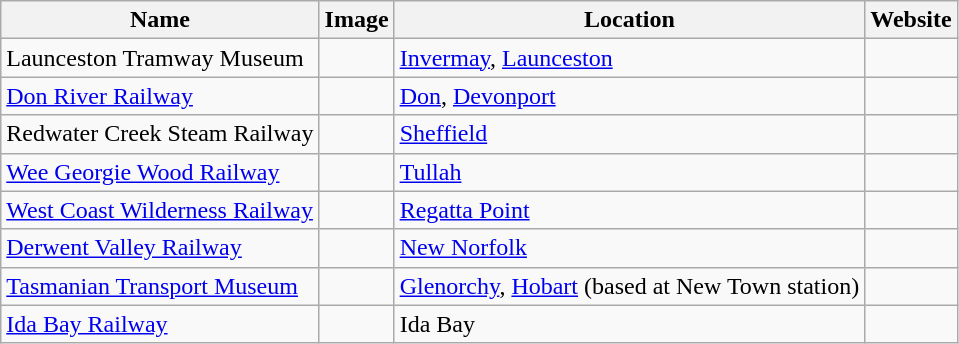<table class="wikitable sortable">
<tr>
<th>Name</th>
<th>Image</th>
<th>Location</th>
<th>Website</th>
</tr>
<tr>
<td>Launceston Tramway Museum</td>
<td></td>
<td><a href='#'>Invermay</a>, <a href='#'>Launceston</a></td>
<td></td>
</tr>
<tr>
<td><a href='#'>Don River Railway</a></td>
<td></td>
<td><a href='#'>Don</a>, <a href='#'>Devonport</a></td>
<td></td>
</tr>
<tr>
<td>Redwater Creek Steam Railway</td>
<td></td>
<td><a href='#'>Sheffield</a></td>
<td></td>
</tr>
<tr>
<td><a href='#'>Wee Georgie Wood Railway</a></td>
<td></td>
<td><a href='#'>Tullah</a></td>
<td></td>
</tr>
<tr>
<td><a href='#'>West Coast Wilderness Railway</a></td>
<td></td>
<td><a href='#'>Regatta Point</a></td>
<td></td>
</tr>
<tr>
<td><a href='#'>Derwent Valley Railway</a></td>
<td></td>
<td><a href='#'>New Norfolk</a></td>
<td></td>
</tr>
<tr>
<td><a href='#'>Tasmanian Transport Museum</a></td>
<td></td>
<td><a href='#'>Glenorchy</a>, <a href='#'>Hobart</a> (based at New Town station)</td>
<td></td>
</tr>
<tr>
<td><a href='#'>Ida Bay Railway</a></td>
<td></td>
<td>Ida Bay</td>
<td></td>
</tr>
</table>
